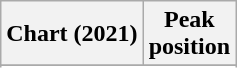<table class="wikitable sortable plainrowheaders" style="text-align:center">
<tr>
<th scope="col">Chart (2021)</th>
<th scope="col">Peak<br>position</th>
</tr>
<tr>
</tr>
<tr>
</tr>
<tr>
</tr>
<tr>
</tr>
<tr>
</tr>
<tr>
</tr>
</table>
